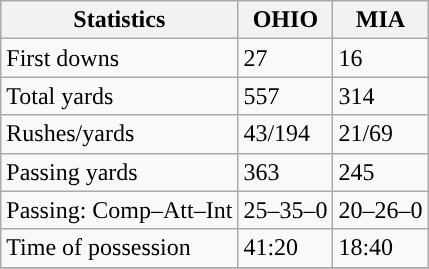<table class="wikitable" style="float: left;">
<tr>
<th>Statistics</th>
<th>OHIO</th>
<th>MIA</th>
</tr>
<tr>
<td>First downs</td>
<td>27</td>
<td>16</td>
</tr>
<tr>
<td>Total yards</td>
<td>557</td>
<td>314</td>
</tr>
<tr>
<td>Rushes/yards</td>
<td>43/194</td>
<td>21/69</td>
</tr>
<tr>
<td>Passing yards</td>
<td>363</td>
<td>245</td>
</tr>
<tr>
<td>Passing: Comp–Att–Int</td>
<td>25–35–0</td>
<td>20–26–0</td>
</tr>
<tr>
<td>Time of possession</td>
<td>41:20</td>
<td>18:40</td>
</tr>
<tr>
</tr>
</table>
